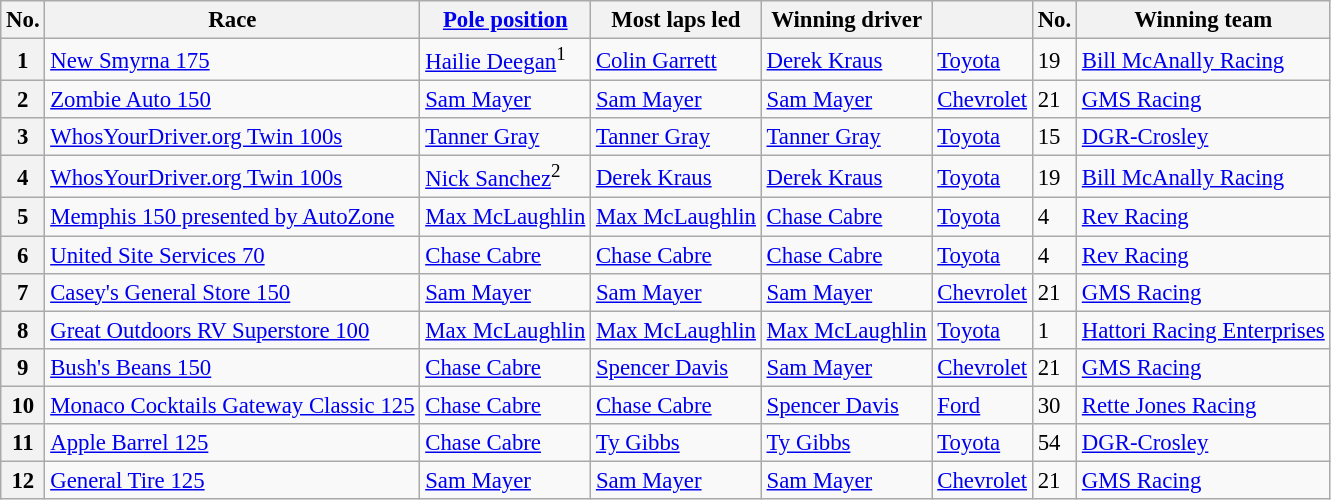<table class="wikitable sortable" style="font-size:95%">
<tr>
<th>No.</th>
<th>Race</th>
<th><a href='#'>Pole position</a></th>
<th>Most laps led</th>
<th>Winning driver</th>
<th></th>
<th>No.</th>
<th>Winning team</th>
</tr>
<tr>
<th>1</th>
<td><a href='#'>New Smyrna 175</a></td>
<td><a href='#'>Hailie Deegan</a><sup>1</sup></td>
<td><a href='#'>Colin Garrett</a></td>
<td><a href='#'>Derek Kraus</a></td>
<td><a href='#'>Toyota</a></td>
<td>19</td>
<td><a href='#'>Bill McAnally Racing</a></td>
</tr>
<tr>
<th>2</th>
<td><a href='#'>Zombie Auto 150</a></td>
<td><a href='#'>Sam Mayer</a></td>
<td><a href='#'>Sam Mayer</a></td>
<td><a href='#'>Sam Mayer</a></td>
<td><a href='#'>Chevrolet</a></td>
<td>21</td>
<td><a href='#'>GMS Racing</a></td>
</tr>
<tr>
<th>3</th>
<td><a href='#'>WhosYourDriver.org Twin 100s</a></td>
<td><a href='#'>Tanner Gray</a></td>
<td><a href='#'>Tanner Gray</a></td>
<td><a href='#'>Tanner Gray</a></td>
<td><a href='#'>Toyota</a></td>
<td>15</td>
<td><a href='#'>DGR-Crosley</a></td>
</tr>
<tr>
<th>4</th>
<td><a href='#'>WhosYourDriver.org Twin 100s</a></td>
<td><a href='#'>Nick Sanchez</a><sup>2</sup></td>
<td><a href='#'>Derek Kraus</a></td>
<td><a href='#'>Derek Kraus</a></td>
<td><a href='#'>Toyota</a></td>
<td>19</td>
<td><a href='#'>Bill McAnally Racing</a></td>
</tr>
<tr>
<th>5</th>
<td><a href='#'>Memphis 150 presented by AutoZone</a></td>
<td><a href='#'>Max McLaughlin</a></td>
<td><a href='#'>Max McLaughlin</a></td>
<td><a href='#'>Chase Cabre</a></td>
<td><a href='#'>Toyota</a></td>
<td>4</td>
<td><a href='#'>Rev Racing</a></td>
</tr>
<tr>
<th>6</th>
<td><a href='#'>United Site Services 70</a></td>
<td><a href='#'>Chase Cabre</a></td>
<td><a href='#'>Chase Cabre</a></td>
<td><a href='#'>Chase Cabre</a></td>
<td><a href='#'>Toyota</a></td>
<td>4</td>
<td><a href='#'>Rev Racing</a></td>
</tr>
<tr>
<th>7</th>
<td><a href='#'>Casey's General Store 150</a></td>
<td><a href='#'>Sam Mayer</a></td>
<td><a href='#'>Sam Mayer</a></td>
<td><a href='#'>Sam Mayer</a></td>
<td><a href='#'>Chevrolet</a></td>
<td>21</td>
<td><a href='#'>GMS Racing</a></td>
</tr>
<tr>
<th>8</th>
<td><a href='#'>Great Outdoors RV Superstore 100</a></td>
<td><a href='#'>Max McLaughlin</a></td>
<td><a href='#'>Max McLaughlin</a></td>
<td><a href='#'>Max McLaughlin</a></td>
<td><a href='#'>Toyota</a></td>
<td>1</td>
<td><a href='#'>Hattori Racing Enterprises</a></td>
</tr>
<tr>
<th>9</th>
<td><a href='#'>Bush's Beans 150</a></td>
<td><a href='#'>Chase Cabre</a></td>
<td><a href='#'>Spencer Davis</a></td>
<td><a href='#'>Sam Mayer</a></td>
<td><a href='#'>Chevrolet</a></td>
<td>21</td>
<td><a href='#'>GMS Racing</a></td>
</tr>
<tr>
<th>10</th>
<td><a href='#'>Monaco Cocktails Gateway Classic 125</a></td>
<td><a href='#'>Chase Cabre</a></td>
<td><a href='#'>Chase Cabre</a></td>
<td><a href='#'>Spencer Davis</a></td>
<td><a href='#'>Ford</a></td>
<td>30</td>
<td><a href='#'>Rette Jones Racing</a></td>
</tr>
<tr>
<th>11</th>
<td><a href='#'>Apple Barrel 125</a></td>
<td><a href='#'>Chase Cabre</a></td>
<td><a href='#'>Ty Gibbs</a></td>
<td><a href='#'>Ty Gibbs</a></td>
<td><a href='#'>Toyota</a></td>
<td>54</td>
<td><a href='#'>DGR-Crosley</a></td>
</tr>
<tr>
<th>12</th>
<td><a href='#'>General Tire 125</a></td>
<td><a href='#'>Sam Mayer</a></td>
<td><a href='#'>Sam Mayer</a></td>
<td><a href='#'>Sam Mayer</a></td>
<td><a href='#'>Chevrolet</a></td>
<td>21</td>
<td><a href='#'>GMS Racing</a></td>
</tr>
</table>
